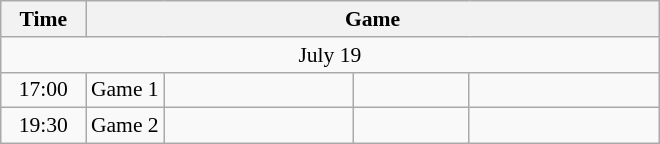<table class="wikitable" style="text-align:center;font-size:90%">
<tr>
<th>Time</th>
<th colspan=4>Game</th>
</tr>
<tr>
<td colspan=5>July 19</td>
</tr>
<tr>
<td width="50px">17:00</td>
<td>Game 1</td>
<td align="left" width="120px"></td>
<td width="70px"></td>
<td align="right" width="120px"></td>
</tr>
<tr>
<td width="50px">19:30</td>
<td>Game 2</td>
<td align="left" width="120px"></td>
<td width="70px"></td>
<td align="right" width="120px"></td>
</tr>
</table>
